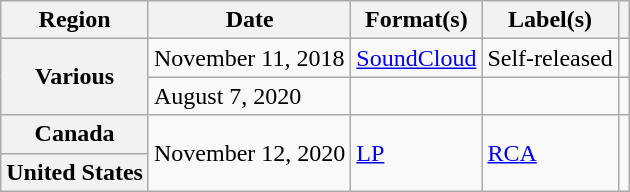<table class="wikitable plainrowheaders">
<tr>
<th scope="col">Region</th>
<th scope="col">Date</th>
<th scope="col">Format(s)</th>
<th scope="col">Label(s)</th>
<th scope="col"></th>
</tr>
<tr>
<th rowspan="2" scope="row">Various</th>
<td>November 11, 2018</td>
<td><a href='#'>SoundCloud</a></td>
<td>Self-released</td>
<td style="text-align:center;"></td>
</tr>
<tr>
<td>August 7, 2020</td>
<td></td>
<td></td>
<td style="text-align:center;"></td>
</tr>
<tr>
<th scope="row">Canada</th>
<td rowspan="2">November 12, 2020</td>
<td rowspan="2"><a href='#'>LP</a></td>
<td rowspan="2"><a href='#'>RCA</a></td>
<td rowspan="2" style="text-align:center;"></td>
</tr>
<tr>
<th scope="row">United States</th>
</tr>
</table>
